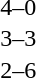<table cellspacing=1 width=70%>
<tr>
<th width=25%></th>
<th width=30%></th>
<th width=15%></th>
<th width=30%></th>
</tr>
<tr>
<td></td>
<td align=right></td>
<td align=center>4–0</td>
<td></td>
</tr>
<tr>
<td></td>
<td align=right></td>
<td align=center>3–3</td>
<td></td>
</tr>
<tr>
<td></td>
<td align=right></td>
<td align=center>2–6</td>
<td></td>
</tr>
</table>
